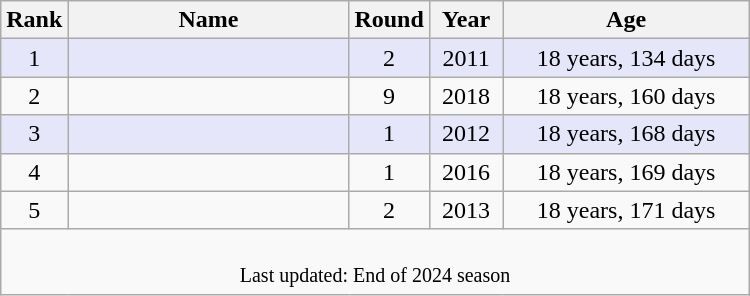<table class="wikitable sortable" style="width:500px; text-align: center">
<tr>
<th width=5%>Rank</th>
<th width=40%>Name</th>
<th width=10%>Round</th>
<th width=10%>Year</th>
<th width=35%>Age</th>
</tr>
<tr style="background:lavender;">
<td>1</td>
<td></td>
<td>2</td>
<td>2011</td>
<td>18 years, 134 days</td>
</tr>
<tr>
<td>2</td>
<td></td>
<td>9</td>
<td>2018</td>
<td>18 years, 160 days</td>
</tr>
<tr style="background:lavender;">
<td>3</td>
<td></td>
<td>1</td>
<td>2012</td>
<td>18 years, 168 days</td>
</tr>
<tr>
<td>4</td>
<td></td>
<td>1</td>
<td>2016</td>
<td>18 years, 169 days</td>
</tr>
<tr>
<td>5</td>
<td></td>
<td>2</td>
<td>2013</td>
<td>18 years, 171 days</td>
</tr>
<tr class="sortbottom">
<td colspan=5><br><small>Last updated: End of 2024 season</small></td>
</tr>
</table>
